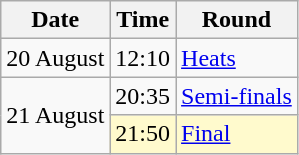<table class="wikitable">
<tr>
<th>Date</th>
<th>Time</th>
<th>Round</th>
</tr>
<tr>
<td>20 August</td>
<td>12:10</td>
<td><a href='#'>Heats</a></td>
</tr>
<tr>
<td rowspan="2">21 August</td>
<td>20:35</td>
<td><a href='#'>Semi-finals</a></td>
</tr>
<tr style="background:lemonchiffon">
<td>21:50</td>
<td><a href='#'>Final</a></td>
</tr>
</table>
